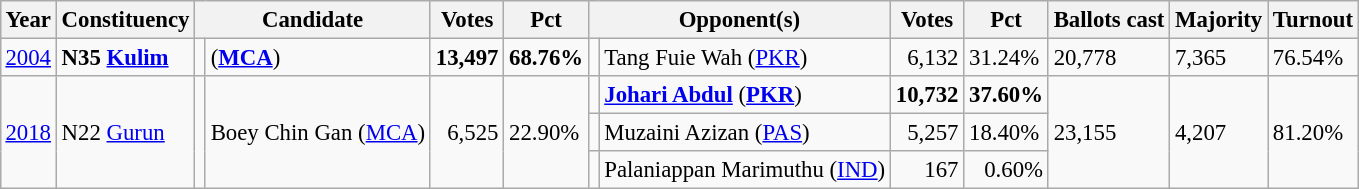<table class="wikitable" style="margin:0.5em ; font-size:95%">
<tr>
<th>Year</th>
<th>Constituency</th>
<th colspan=2>Candidate</th>
<th>Votes</th>
<th>Pct</th>
<th colspan=2>Opponent(s)</th>
<th>Votes</th>
<th>Pct</th>
<th>Ballots cast</th>
<th>Majority</th>
<th>Turnout</th>
</tr>
<tr>
<td><a href='#'>2004</a></td>
<td><strong>N35 <a href='#'>Kulim</a></strong></td>
<td></td>
<td> (<a href='#'><strong>MCA</strong></a>)</td>
<td align="right"><strong>13,497</strong></td>
<td><strong>68.76%</strong></td>
<td></td>
<td>Tang Fuie Wah (<a href='#'>PKR</a>)</td>
<td align="right">6,132</td>
<td>31.24%</td>
<td>20,778</td>
<td>7,365</td>
<td>76.54%</td>
</tr>
<tr>
<td rowspan=3><a href='#'>2018</a></td>
<td rowspan=3>N22 <a href='#'>Gurun</a></td>
<td rowspan=3 ></td>
<td rowspan=3>Boey Chin Gan (<a href='#'>MCA</a>)</td>
<td rowspan=3 align="right">6,525</td>
<td rowspan=3>22.90%</td>
<td></td>
<td><strong><a href='#'>Johari Abdul</a></strong> (<a href='#'><strong>PKR</strong></a>)</td>
<td align="right"><strong>10,732</strong></td>
<td><strong>37.60%</strong></td>
<td rowspan=3>23,155</td>
<td rowspan=3>4,207</td>
<td rowspan=3>81.20%</td>
</tr>
<tr>
<td></td>
<td>Muzaini Azizan (<a href='#'>PAS</a>)</td>
<td align="right">5,257</td>
<td>18.40%</td>
</tr>
<tr>
<td></td>
<td>Palaniappan Marimuthu (<a href='#'>IND</a>)</td>
<td align="right">167</td>
<td align=right>0.60%</td>
</tr>
</table>
